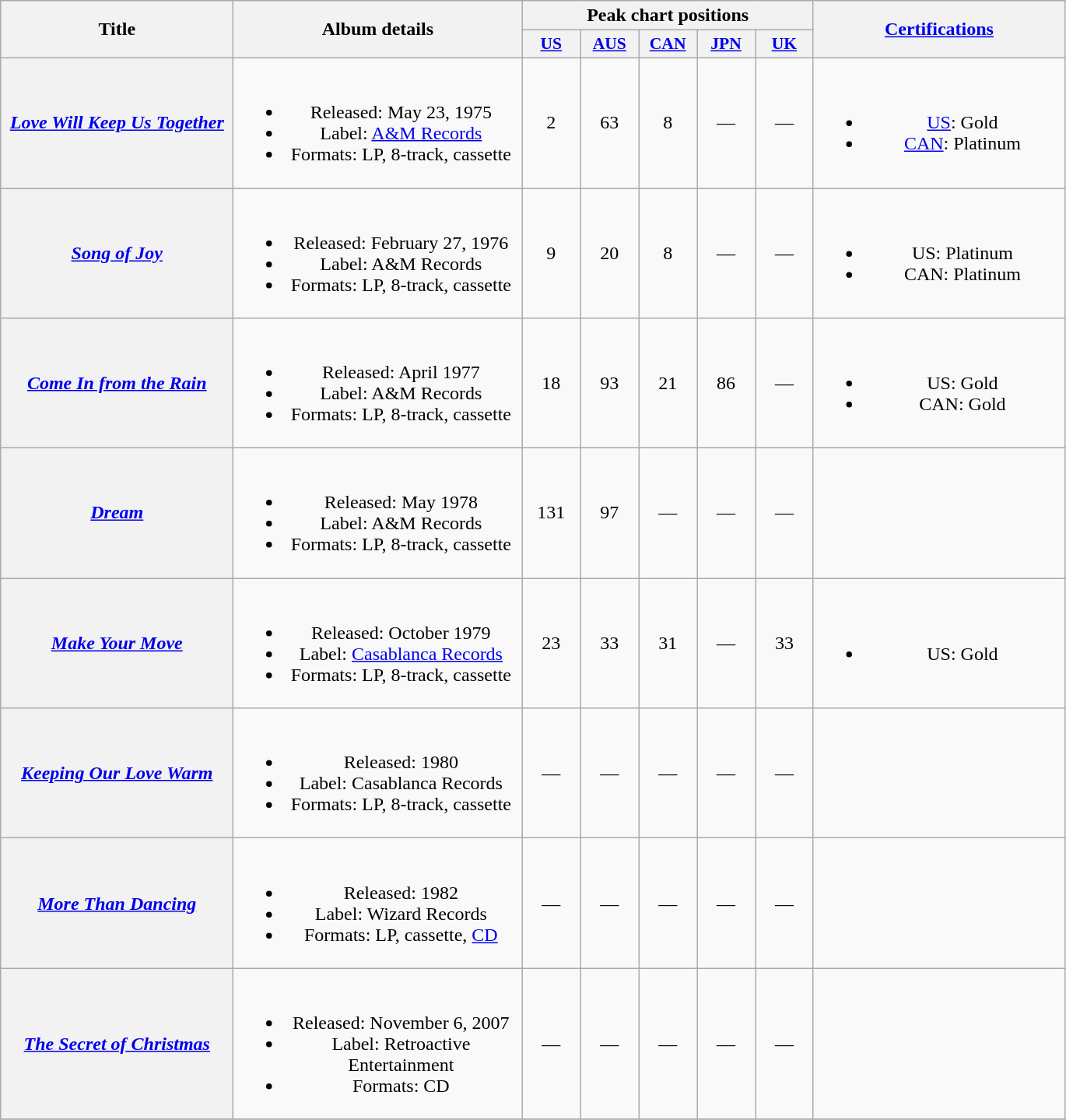<table class="wikitable plainrowheaders" style="text-align:center;" border="1">
<tr>
<th scope="col" rowspan="2" style="width:12em;">Title</th>
<th scope="col" rowspan="2" style="width:15em;">Album details</th>
<th scope="col" colspan="5">Peak chart positions</th>
<th scope="col" rowspan="2" style="width:13em;"><a href='#'>Certifications</a></th>
</tr>
<tr>
<th scope="col" style="width:3em;font-size:90%;"><a href='#'>US</a><br></th>
<th scope="col" style="width:3em;font-size:90%;"><a href='#'>AUS</a><br></th>
<th scope="col" style="width:3em;font-size:90%;"><a href='#'>CAN</a><br></th>
<th scope="col" style="width:3em;font-size:90%;"><a href='#'>JPN</a><br></th>
<th scope="col" style="width:3em;font-size:90%;"><a href='#'>UK</a><br></th>
</tr>
<tr>
<th scope="row"><em><a href='#'>Love Will Keep Us Together</a></em></th>
<td><br><ul><li>Released: May 23, 1975</li><li>Label: <a href='#'>A&M Records</a></li><li>Formats: LP, 8-track, cassette</li></ul></td>
<td>2</td>
<td>63</td>
<td>8</td>
<td>—</td>
<td>—</td>
<td><br><ul><li><a href='#'>US</a>: Gold</li><li><a href='#'>CAN</a>: Platinum</li></ul></td>
</tr>
<tr>
<th scope="row"><em><a href='#'>Song of Joy</a></em></th>
<td><br><ul><li>Released: February 27, 1976</li><li>Label: A&M Records</li><li>Formats: LP, 8-track, cassette</li></ul></td>
<td>9</td>
<td>20</td>
<td>8</td>
<td>—</td>
<td>—</td>
<td><br><ul><li>US: Platinum</li><li>CAN: Platinum</li></ul></td>
</tr>
<tr>
<th scope="row"><em><a href='#'>Come In from the Rain</a></em></th>
<td><br><ul><li>Released: April 1977</li><li>Label: A&M Records</li><li>Formats: LP, 8-track, cassette</li></ul></td>
<td>18</td>
<td>93</td>
<td>21</td>
<td>86</td>
<td>—</td>
<td><br><ul><li>US: Gold</li><li>CAN: Gold</li></ul></td>
</tr>
<tr>
<th scope="row"><em><a href='#'>Dream</a></em></th>
<td><br><ul><li>Released: May 1978</li><li>Label: A&M Records</li><li>Formats: LP, 8-track, cassette</li></ul></td>
<td>131</td>
<td>97</td>
<td>—</td>
<td>—</td>
<td>—</td>
<td></td>
</tr>
<tr>
<th scope="row"><em><a href='#'>Make Your Move</a></em></th>
<td><br><ul><li>Released: October 1979</li><li>Label: <a href='#'>Casablanca Records</a></li><li>Formats: LP, 8-track, cassette</li></ul></td>
<td>23</td>
<td>33</td>
<td>31</td>
<td>—</td>
<td>33</td>
<td><br><ul><li>US: Gold</li></ul></td>
</tr>
<tr>
<th scope="row"><em><a href='#'>Keeping Our Love Warm</a></em></th>
<td><br><ul><li>Released: 1980</li><li>Label: Casablanca Records</li><li>Formats: LP, 8-track, cassette</li></ul></td>
<td>—</td>
<td>—</td>
<td>—</td>
<td>—</td>
<td>—</td>
<td></td>
</tr>
<tr>
<th scope="row"><em><a href='#'>More Than Dancing</a></em></th>
<td><br><ul><li>Released: 1982</li><li>Label: Wizard Records</li><li>Formats: LP, cassette, <a href='#'>CD</a></li></ul></td>
<td>—</td>
<td>—</td>
<td>—</td>
<td>—</td>
<td>—</td>
<td></td>
</tr>
<tr>
<th scope="row"><em><a href='#'>The Secret of Christmas</a></em></th>
<td><br><ul><li>Released: November 6, 2007</li><li>Label: Retroactive Entertainment</li><li>Formats: CD</li></ul></td>
<td>—</td>
<td>—</td>
<td>—</td>
<td>—</td>
<td>—</td>
<td></td>
</tr>
<tr>
</tr>
</table>
